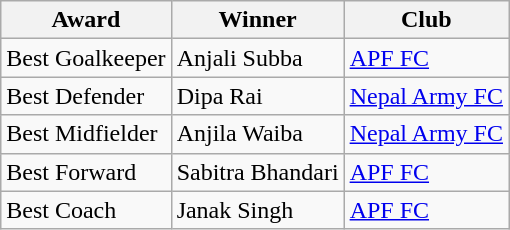<table class="wikitable">
<tr>
<th>Award</th>
<th>Winner</th>
<th>Club</th>
</tr>
<tr>
<td>Best Goalkeeper</td>
<td> Anjali Subba</td>
<td><a href='#'>APF FC</a></td>
</tr>
<tr>
<td>Best Defender</td>
<td> Dipa Rai</td>
<td><a href='#'>Nepal Army FC</a></td>
</tr>
<tr>
<td>Best Midfielder</td>
<td> Anjila Waiba</td>
<td><a href='#'>Nepal Army FC</a></td>
</tr>
<tr>
<td>Best Forward</td>
<td> Sabitra Bhandari</td>
<td><a href='#'>APF FC</a></td>
</tr>
<tr>
<td>Best Coach</td>
<td> Janak Singh</td>
<td><a href='#'>APF FC</a></td>
</tr>
</table>
